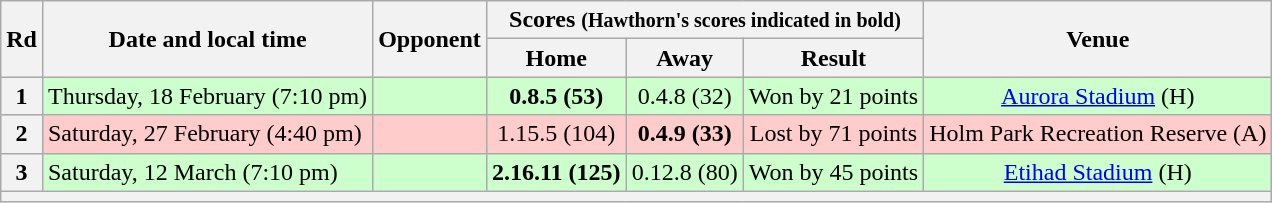<table class="wikitable" style="text-align:center">
<tr style="text-align:center">
<th rowspan="2">Rd</th>
<th rowspan="2">Date and local time</th>
<th rowspan="2">Opponent</th>
<th colspan="3">Scores <small>(Hawthorn's scores indicated in bold)</small></th>
<th rowspan="2">Venue</th>
</tr>
<tr>
<th>Home</th>
<th>Away</th>
<th>Result</th>
</tr>
<tr style="background:#cfc">
<th>1</th>
<td align=left>Thursday, 18 February (7:10 pm)</td>
<td align=left></td>
<td><strong>0.8.5 (53)</strong></td>
<td>0.4.8 (32)</td>
<td>Won by 21 points</td>
<td><a href='#'>Aurora Stadium</a> (H)</td>
</tr>
<tr style="background:#fcc;">
<th>2</th>
<td align=left>Saturday, 27 February (4:40 pm)</td>
<td align=left></td>
<td>1.15.5 (104)</td>
<td><strong>0.4.9 (33)</strong></td>
<td>Lost by 71 points</td>
<td>Holm Park Recreation Reserve (A)</td>
</tr>
<tr style="background:#cfc">
<th>3</th>
<td align=left>Saturday, 12 March (7:10 pm)</td>
<td align=left></td>
<td><strong>2.16.11 (125)</strong></td>
<td>0.12.8 (80)</td>
<td>Won by 45 points</td>
<td><a href='#'>Etihad Stadium</a> (H)</td>
</tr>
<tr>
<th colspan=8></th>
</tr>
</table>
